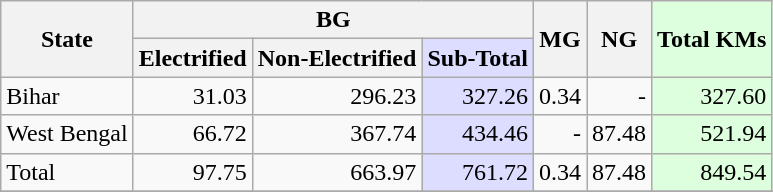<table class="wikitable" style="text-align:right">
<tr>
<th rowspan="2">State</th>
<th colspan="3">BG</th>
<th rowspan="2">MG</th>
<th rowspan="2">NG</th>
<th data-sort-type="numeric" rowspan="2" style="background-color: #dfd;">Total KMs</th>
</tr>
<tr>
<th data-sort-type="numeric">Electrified</th>
<th data-sort-type="numeric">Non-Electrified</th>
<th data-sort-type="numeric" style="background-color: #ddf;">Sub-Total</th>
</tr>
<tr>
<td align=left>Bihar</td>
<td>31.03</td>
<td>296.23</td>
<td style="background-color: #ddf;">327.26</td>
<td align="right">0.34</td>
<td>-</td>
<td style="background-color: #dfd;">327.60</td>
</tr>
<tr>
<td align=left>West Bengal</td>
<td>66.72</td>
<td>367.74</td>
<td style="background-color: #ddf;" align="right">434.46</td>
<td>-</td>
<td align="right">87.48</td>
<td style="background-color: #dfd;">521.94</td>
</tr>
<tr>
<td align=left>Total</td>
<td>97.75</td>
<td>663.97</td>
<td style="background-color: #ddf;">761.72</td>
<td>0.34</td>
<td>87.48</td>
<td style="background-color: #dfd;" align="right">849.54</td>
</tr>
<tr>
</tr>
</table>
